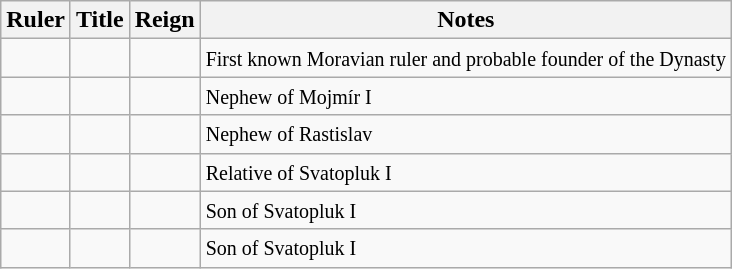<table class="wikitable">
<tr>
<th>Ruler</th>
<th>Title</th>
<th>Reign</th>
<th>Notes</th>
</tr>
<tr --->
<td></td>
<td></td>
<td></td>
<td><small>First known Moravian ruler and probable founder of the Dynasty</small></td>
</tr>
<tr --->
<td></td>
<td></td>
<td></td>
<td><small>Nephew of Mojmír I</small></td>
</tr>
<tr --->
<td></td>
<td></td>
<td></td>
<td><small>Nephew of Rastislav</small></td>
</tr>
<tr --->
<td></td>
<td></td>
<td></td>
<td><small>Relative of Svatopluk I</small></td>
</tr>
<tr --->
<td></td>
<td></td>
<td></td>
<td><small>Son of Svatopluk I</small></td>
</tr>
<tr --->
<td></td>
<td></td>
<td></td>
<td><small>Son of Svatopluk I</small></td>
</tr>
</table>
